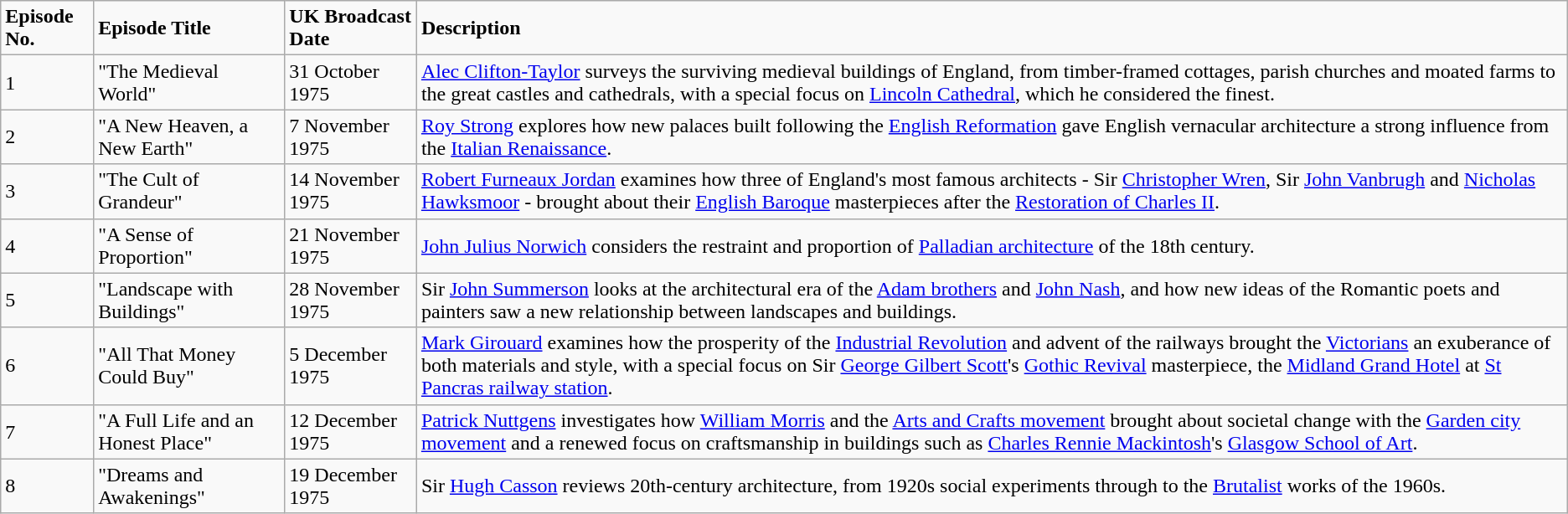<table class="wikitable">
<tr>
<td><strong>Episode No.</strong></td>
<td><strong>Episode Title</strong></td>
<td><strong>UK Broadcast Date</strong></td>
<td><strong>Description</strong></td>
</tr>
<tr>
<td>1</td>
<td>"The Medieval World"</td>
<td>31 October 1975</td>
<td><a href='#'>Alec Clifton-Taylor</a> surveys the surviving medieval buildings of England, from timber-framed cottages, parish churches and moated farms to the great castles and cathedrals, with a special focus on <a href='#'>Lincoln Cathedral</a>, which he considered the finest.</td>
</tr>
<tr>
<td>2</td>
<td>"A New Heaven, a New Earth"</td>
<td>7 November 1975</td>
<td><a href='#'>Roy Strong</a> explores how new palaces built following the <a href='#'>English Reformation</a> gave English vernacular architecture a strong influence from the <a href='#'>Italian Renaissance</a>.</td>
</tr>
<tr>
<td>3</td>
<td>"The Cult of Grandeur"</td>
<td>14 November 1975</td>
<td><a href='#'>Robert Furneaux Jordan</a> examines how three of England's most famous architects - Sir <a href='#'>Christopher Wren</a>, Sir <a href='#'>John Vanbrugh</a> and <a href='#'>Nicholas Hawksmoor</a> - brought about their <a href='#'>English Baroque</a> masterpieces after the <a href='#'>Restoration of Charles II</a>.</td>
</tr>
<tr>
<td>4</td>
<td>"A Sense of Proportion"</td>
<td>21 November 1975</td>
<td><a href='#'>John Julius Norwich</a> considers the restraint and proportion of <a href='#'>Palladian architecture</a> of the 18th century.</td>
</tr>
<tr>
<td>5</td>
<td>"Landscape with Buildings"</td>
<td>28 November 1975</td>
<td>Sir <a href='#'>John Summerson</a> looks at the architectural era of the <a href='#'>Adam brothers</a> and <a href='#'>John Nash</a>, and how new ideas of the Romantic poets and painters saw a new relationship between landscapes and buildings.</td>
</tr>
<tr>
<td>6</td>
<td>"All That Money Could Buy"</td>
<td>5 December 1975</td>
<td><a href='#'>Mark Girouard</a> examines how the prosperity of the <a href='#'>Industrial Revolution</a> and advent of the railways brought the <a href='#'>Victorians</a> an exuberance of both materials and style, with a special focus on Sir <a href='#'>George Gilbert Scott</a>'s <a href='#'>Gothic Revival</a> masterpiece, the <a href='#'>Midland Grand Hotel</a> at <a href='#'>St Pancras railway station</a>.</td>
</tr>
<tr>
<td>7</td>
<td>"A Full Life and an Honest Place"</td>
<td>12 December 1975</td>
<td><a href='#'>Patrick Nuttgens</a> investigates how <a href='#'>William Morris</a> and the <a href='#'>Arts and Crafts movement</a> brought about societal change with the <a href='#'>Garden city movement</a> and a renewed focus on craftsmanship in buildings such as <a href='#'>Charles Rennie Mackintosh</a>'s <a href='#'>Glasgow School of Art</a>.</td>
</tr>
<tr>
<td>8</td>
<td>"Dreams and Awakenings"</td>
<td>19 December 1975</td>
<td>Sir <a href='#'>Hugh Casson</a> reviews 20th-century architecture, from 1920s social experiments through to the <a href='#'>Brutalist</a> works of the 1960s.</td>
</tr>
</table>
